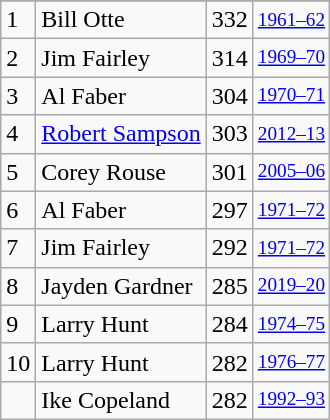<table class="wikitable">
<tr>
</tr>
<tr>
<td>1</td>
<td>Bill Otte</td>
<td>332</td>
<td style="font-size:80%;"><a href='#'>1961–62</a></td>
</tr>
<tr>
<td>2</td>
<td>Jim Fairley</td>
<td>314</td>
<td style="font-size:80%;"><a href='#'>1969–70</a></td>
</tr>
<tr>
<td>3</td>
<td>Al Faber</td>
<td>304</td>
<td style="font-size:80%;"><a href='#'>1970–71</a></td>
</tr>
<tr>
<td>4</td>
<td><a href='#'>Robert Sampson</a></td>
<td>303</td>
<td style="font-size:80%;"><a href='#'>2012–13</a></td>
</tr>
<tr>
<td>5</td>
<td>Corey Rouse</td>
<td>301</td>
<td style="font-size:80%;"><a href='#'>2005–06</a></td>
</tr>
<tr>
<td>6</td>
<td>Al Faber</td>
<td>297</td>
<td style="font-size:80%;"><a href='#'>1971–72</a></td>
</tr>
<tr>
<td>7</td>
<td>Jim Fairley</td>
<td>292</td>
<td style="font-size:80%;"><a href='#'>1971–72</a></td>
</tr>
<tr>
<td>8</td>
<td>Jayden Gardner</td>
<td>285</td>
<td style="font-size:80%;"><a href='#'>2019–20</a></td>
</tr>
<tr>
<td>9</td>
<td>Larry Hunt</td>
<td>284</td>
<td style="font-size:80%;"><a href='#'>1974–75</a></td>
</tr>
<tr>
<td>10</td>
<td>Larry Hunt</td>
<td>282</td>
<td style="font-size:80%;"><a href='#'>1976–77</a></td>
</tr>
<tr>
<td></td>
<td>Ike Copeland</td>
<td>282</td>
<td style="font-size:80%;"><a href='#'>1992–93</a></td>
</tr>
</table>
